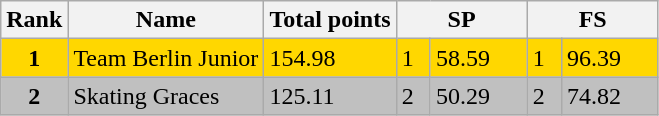<table class="wikitable">
<tr>
<th>Rank</th>
<th>Name</th>
<th>Total points</th>
<th colspan="2" width="80px">SP</th>
<th colspan="2" width="80px">FS</th>
</tr>
<tr bgcolor="gold">
<td align="center"><strong>1</strong></td>
<td>Team Berlin Junior</td>
<td>154.98</td>
<td>1</td>
<td>58.59</td>
<td>1</td>
<td>96.39</td>
</tr>
<tr bgcolor="silver">
<td align="center"><strong>2</strong></td>
<td>Skating Graces</td>
<td>125.11</td>
<td>2</td>
<td>50.29</td>
<td>2</td>
<td>74.82</td>
</tr>
</table>
